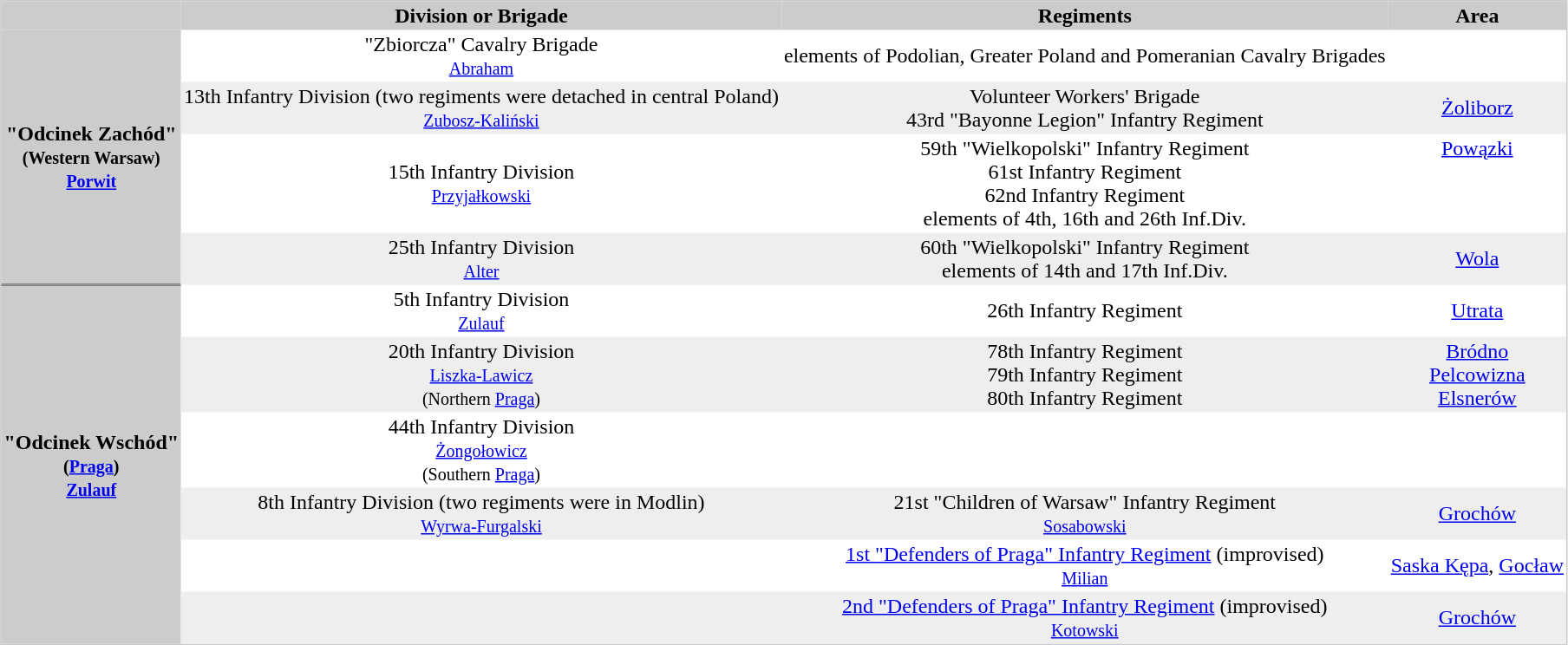<table border="0" cellspacing="0" cellpadding="2" style="text-align:center;border:1px solid #ccc;">
<tr>
<th ROWSPAN=1 style="background:#ccc;"></th>
<td style="background:#ccc;"><strong>Division or Brigade</strong></td>
<td style="background:#ccc;"><strong>Regiments</strong></td>
<td style="background:#ccc;"><strong>Area</strong></td>
</tr>
<tr>
<th ROWSPAN=4 style="background:#ccc; border-bottom:1px solid gray;">"Odcinek Zachód" <br><small>(Western Warsaw)</small><br><small><a href='#'>Porwit</a></small></th>
<td>"Zbiorcza" Cavalry Brigade <br><small><a href='#'>Abraham</a></small></td>
<td>elements of Podolian, Greater Poland and Pomeranian Cavalry Brigades</td>
<td></td>
</tr>
<tr style="background:#eee;">
<td>13th Infantry Division (two regiments were detached in central Poland)<br><small><a href='#'>Zubosz-Kaliński</a></small></td>
<td>Volunteer Workers' Brigade<br>43rd "Bayonne Legion" Infantry Regiment</td>
<td><a href='#'>Żoliborz</a></td>
</tr>
<tr>
<td>15th Infantry Division<br><small><a href='#'>Przyjałkowski</a></small></td>
<td>59th "Wielkopolski" Infantry Regiment<br>61st Infantry Regiment<br>62nd Infantry Regiment<br>elements of 4th, 16th and 26th Inf.Div.</td>
<td><a href='#'>Powązki</a><br> <br> <br> </td>
</tr>
<tr style="background:#eee;">
<td>25th Infantry Division<br><small><a href='#'>Alter</a></small></td>
<td>60th "Wielkopolski" Infantry Regiment<br>elements of 14th and 17th Inf.Div.</td>
<td><a href='#'>Wola</a><br></td>
</tr>
<tr>
<th ROWSPAN=6 style="background:#ccc; border-top:1px solid gray;">"Odcinek Wschód" <br><small>(<a href='#'>Praga</a>)</small><br><small><a href='#'>Zulauf</a></small></th>
<td>5th Infantry Division<br><small><a href='#'>Zulauf</a></small></td>
<td>26th Infantry Regiment</td>
<td><a href='#'>Utrata</a></td>
</tr>
<tr style="background:#eee;">
<td>20th Infantry Division<br><small><a href='#'>Liszka-Lawicz</a></small><br><small>(Northern <a href='#'>Praga</a>)</small></td>
<td>78th Infantry Regiment <br>79th Infantry Regiment<br>80th Infantry Regiment</td>
<td><a href='#'>Bródno</a><br><a href='#'>Pelcowizna</a><br><a href='#'>Elsnerów</a></td>
</tr>
<tr>
<td>44th Infantry Division<br><small><a href='#'>Żongołowicz</a></small><br><small>(Southern <a href='#'>Praga</a>)</small></td>
<td></td>
<td></td>
</tr>
<tr style="background:#eee;">
<td>8th Infantry Division (two regiments were in Modlin)<br><small><a href='#'>Wyrwa-Furgalski</a></small></td>
<td>21st "Children of Warsaw" Infantry Regiment<br><small><a href='#'>Sosabowski</a></small></td>
<td><a href='#'>Grochów</a></td>
</tr>
<tr>
<td></td>
<td><a href='#'>1st "Defenders of Praga" Infantry Regiment</a> (improvised)<br><small><a href='#'>Milian</a></small></td>
<td><a href='#'>Saska Kępa</a>, <a href='#'>Gocław</a></td>
</tr>
<tr style="background:#eee;">
<td></td>
<td><a href='#'>2nd "Defenders of Praga" Infantry Regiment</a> (improvised)<br><small><a href='#'>Kotowski</a></small></td>
<td><a href='#'>Grochów</a></td>
</tr>
</table>
